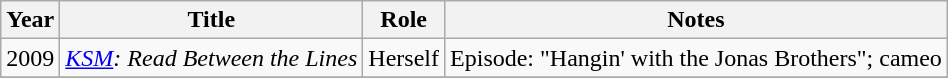<table class="wikitable sortable">
<tr>
<th>Year</th>
<th>Title</th>
<th>Role</th>
<th class="unsortable">Notes</th>
</tr>
<tr>
<td>2009</td>
<td><em><a href='#'>KSM</a>: Read Between the Lines</em></td>
<td>Herself</td>
<td>Episode: "Hangin' with the Jonas Brothers"; cameo</td>
</tr>
<tr>
</tr>
</table>
